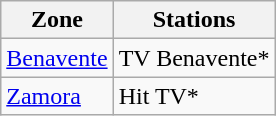<table class="wikitable">
<tr>
<th>Zone</th>
<th>Stations</th>
</tr>
<tr>
<td><a href='#'>Benavente</a></td>
<td>TV Benavente*</td>
</tr>
<tr>
<td><a href='#'>Zamora</a></td>
<td>Hit TV*</td>
</tr>
</table>
